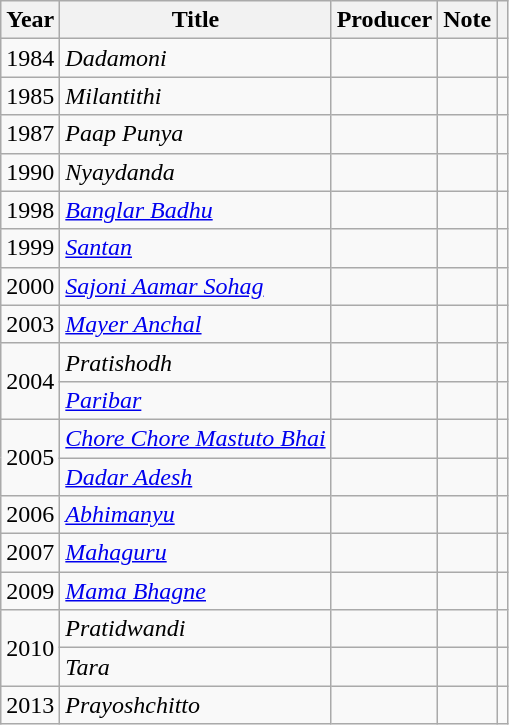<table class="wikitable sortable">
<tr>
<th>Year</th>
<th>Title</th>
<th>Producer</th>
<th>Note</th>
<th></th>
</tr>
<tr>
<td>1984</td>
<td><em>Dadamoni</em></td>
<td></td>
<td></td>
<td></td>
</tr>
<tr>
<td>1985</td>
<td><em>Milantithi</em></td>
<td></td>
<td></td>
<td></td>
</tr>
<tr>
<td>1987</td>
<td><em>Paap Punya</em></td>
<td></td>
<td></td>
<td></td>
</tr>
<tr>
<td>1990</td>
<td><em>Nyaydanda</em></td>
<td></td>
<td></td>
<td></td>
</tr>
<tr>
<td>1998</td>
<td><em><a href='#'>Banglar Badhu</a></em></td>
<td></td>
<td></td>
<td></td>
</tr>
<tr>
<td>1999</td>
<td><em><a href='#'>Santan</a></em></td>
<td></td>
<td></td>
<td></td>
</tr>
<tr>
<td>2000</td>
<td><em><a href='#'>Sajoni Aamar Sohag</a></em></td>
<td></td>
<td></td>
<td></td>
</tr>
<tr>
<td>2003</td>
<td><em><a href='#'>Mayer Anchal</a></em></td>
<td></td>
<td></td>
<td></td>
</tr>
<tr>
<td rowspan="2">2004</td>
<td><em>Pratishodh</em></td>
<td></td>
<td></td>
<td></td>
</tr>
<tr>
<td><em><a href='#'>Paribar</a></em></td>
<td></td>
<td></td>
<td></td>
</tr>
<tr>
<td rowspan="2">2005</td>
<td><em><a href='#'>Chore Chore Mastuto Bhai</a></em></td>
<td></td>
<td></td>
<td></td>
</tr>
<tr>
<td><em><a href='#'>Dadar Adesh</a></em></td>
<td></td>
<td></td>
<td></td>
</tr>
<tr>
<td>2006</td>
<td><em><a href='#'>Abhimanyu</a></em></td>
<td></td>
<td></td>
<td></td>
</tr>
<tr>
<td>2007</td>
<td><em><a href='#'>Mahaguru</a></em></td>
<td></td>
<td></td>
<td></td>
</tr>
<tr>
<td>2009</td>
<td><em><a href='#'>Mama Bhagne</a></em></td>
<td></td>
<td></td>
<td></td>
</tr>
<tr>
<td rowspan="2">2010</td>
<td><em>Pratidwandi</em></td>
<td></td>
<td></td>
<td></td>
</tr>
<tr>
<td><em>Tara</em></td>
<td></td>
<td></td>
<td></td>
</tr>
<tr>
<td>2013</td>
<td><em>Prayoshchitto</em></td>
<td></td>
<td></td>
<td></td>
</tr>
</table>
